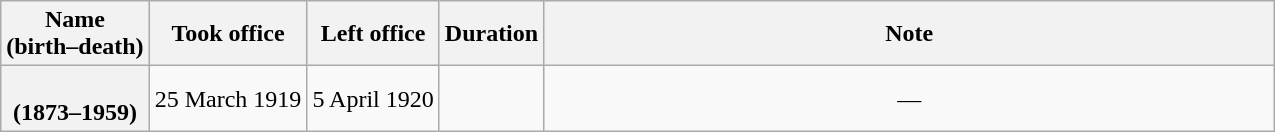<table class="wikitable plainrowheaders sortable" style="text-align:center;" border="1">
<tr>
<th scope="col">Name<br>(birth–death)</th>
<th scope="col">Took office</th>
<th scope="col">Left office</th>
<th scope="col">Duration</th>
<th scope="col" style="width:30em;">Note</th>
</tr>
<tr>
<th scope="row"><br>(1873–1959)</th>
<td>25 March 1919</td>
<td>5 April 1920</td>
<td></td>
<td>—</td>
</tr>
</table>
